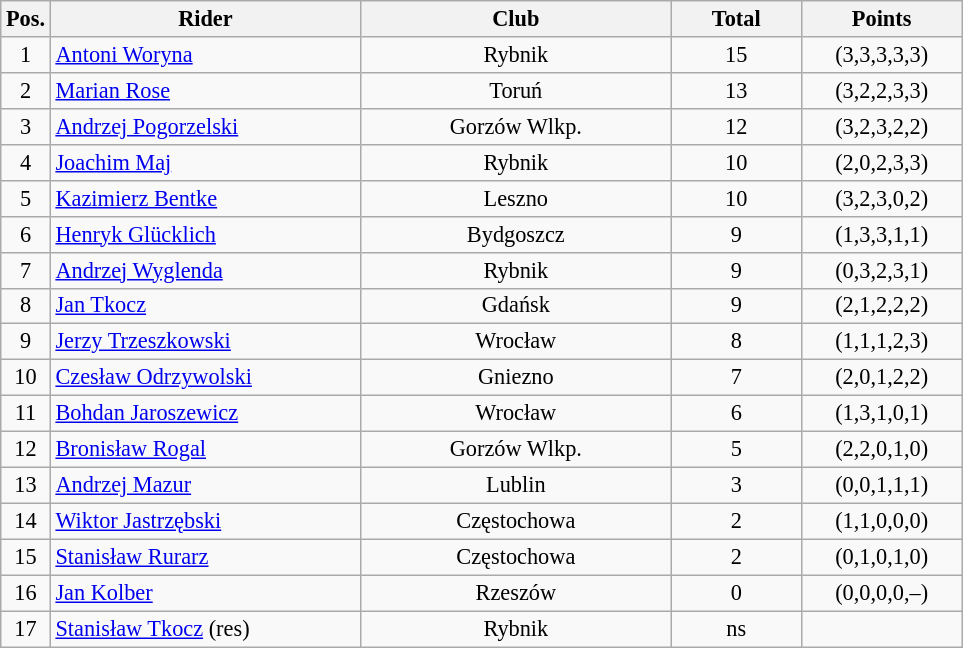<table class=wikitable style="font-size:93%;">
<tr>
<th width=25px>Pos.</th>
<th width=200px>Rider</th>
<th width=200px>Club</th>
<th width=80px>Total</th>
<th width=100px>Points</th>
</tr>
<tr align=center>
<td>1</td>
<td align=left><a href='#'>Antoni Woryna</a></td>
<td>Rybnik</td>
<td>15</td>
<td>(3,3,3,3,3)</td>
</tr>
<tr align=center>
<td>2</td>
<td align=left><a href='#'>Marian Rose</a></td>
<td>Toruń</td>
<td>13</td>
<td>(3,2,2,3,3)</td>
</tr>
<tr align=center>
<td>3</td>
<td align=left><a href='#'>Andrzej Pogorzelski</a></td>
<td>Gorzów Wlkp.</td>
<td>12</td>
<td>(3,2,3,2,2)</td>
</tr>
<tr align=center>
<td>4</td>
<td align=left><a href='#'>Joachim Maj</a></td>
<td>Rybnik</td>
<td>10</td>
<td>(2,0,2,3,3)</td>
</tr>
<tr align=center>
<td>5</td>
<td align=left><a href='#'>Kazimierz Bentke</a></td>
<td>Leszno</td>
<td>10</td>
<td>(3,2,3,0,2)</td>
</tr>
<tr align=center>
<td>6</td>
<td align=left><a href='#'>Henryk Glücklich</a></td>
<td>Bydgoszcz</td>
<td>9</td>
<td>(1,3,3,1,1)</td>
</tr>
<tr align=center>
<td>7</td>
<td align=left><a href='#'>Andrzej Wyglenda</a></td>
<td>Rybnik</td>
<td>9</td>
<td>(0,3,2,3,1)</td>
</tr>
<tr align=center>
<td>8</td>
<td align=left><a href='#'>Jan Tkocz</a></td>
<td>Gdańsk</td>
<td>9</td>
<td>(2,1,2,2,2)</td>
</tr>
<tr align=center>
<td>9</td>
<td align=left><a href='#'>Jerzy Trzeszkowski</a></td>
<td>Wrocław</td>
<td>8</td>
<td>(1,1,1,2,3)</td>
</tr>
<tr align=center>
<td>10</td>
<td align=left><a href='#'>Czesław Odrzywolski</a></td>
<td>Gniezno</td>
<td>7</td>
<td>(2,0,1,2,2)</td>
</tr>
<tr align=center>
<td>11</td>
<td align=left><a href='#'>Bohdan Jaroszewicz</a></td>
<td>Wrocław</td>
<td>6</td>
<td>(1,3,1,0,1)</td>
</tr>
<tr align=center>
<td>12</td>
<td align=left><a href='#'>Bronisław Rogal</a></td>
<td>Gorzów Wlkp.</td>
<td>5</td>
<td>(2,2,0,1,0)</td>
</tr>
<tr align=center>
<td>13</td>
<td align=left><a href='#'>Andrzej Mazur</a></td>
<td>Lublin</td>
<td>3</td>
<td>(0,0,1,1,1)</td>
</tr>
<tr align=center>
<td>14</td>
<td align=left><a href='#'>Wiktor Jastrzębski</a></td>
<td>Częstochowa</td>
<td>2</td>
<td>(1,1,0,0,0)</td>
</tr>
<tr align=center>
<td>15</td>
<td align=left><a href='#'>Stanisław Rurarz</a></td>
<td>Częstochowa</td>
<td>2</td>
<td>(0,1,0,1,0)</td>
</tr>
<tr align=center>
<td>16</td>
<td align=left><a href='#'>Jan Kolber</a></td>
<td>Rzeszów</td>
<td>0</td>
<td>(0,0,0,0,–)</td>
</tr>
<tr align=center>
<td>17</td>
<td align=left><a href='#'>Stanisław Tkocz</a> (res)</td>
<td>Rybnik</td>
<td>ns</td>
<td></td>
</tr>
</table>
